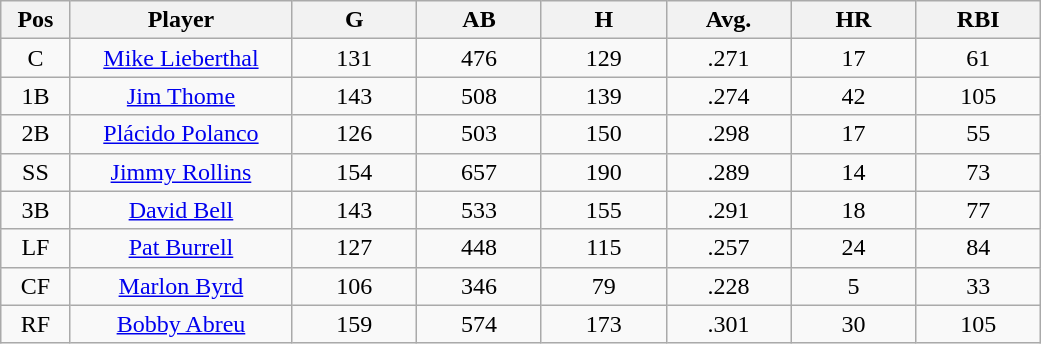<table class="wikitable sortable">
<tr>
<th bgcolor="#DDDDFF" width="5%">Pos</th>
<th bgcolor="#DDDDFF" width="16%">Player</th>
<th bgcolor="#DDDDFF" width="9%">G</th>
<th bgcolor="#DDDDFF" width="9%">AB</th>
<th bgcolor="#DDDDFF" width="9%">H</th>
<th bgcolor="#DDDDFF" width="9%">Avg.</th>
<th bgcolor="#DDDDFF" width="9%">HR</th>
<th bgcolor="#DDDDFF" width="9%">RBI</th>
</tr>
<tr align=center>
<td>C</td>
<td><a href='#'>Mike Lieberthal</a></td>
<td>131</td>
<td>476</td>
<td>129</td>
<td>.271</td>
<td>17</td>
<td>61</td>
</tr>
<tr align=center>
<td>1B</td>
<td><a href='#'>Jim Thome</a></td>
<td>143</td>
<td>508</td>
<td>139</td>
<td>.274</td>
<td>42</td>
<td>105</td>
</tr>
<tr align=center>
<td>2B</td>
<td><a href='#'>Plácido Polanco</a></td>
<td>126</td>
<td>503</td>
<td>150</td>
<td>.298</td>
<td>17</td>
<td>55</td>
</tr>
<tr align=center>
<td>SS</td>
<td><a href='#'>Jimmy Rollins</a></td>
<td>154</td>
<td>657</td>
<td>190</td>
<td>.289</td>
<td>14</td>
<td>73</td>
</tr>
<tr align=center>
<td>3B</td>
<td><a href='#'>David Bell</a></td>
<td>143</td>
<td>533</td>
<td>155</td>
<td>.291</td>
<td>18</td>
<td>77</td>
</tr>
<tr align=center>
<td>LF</td>
<td><a href='#'>Pat Burrell</a></td>
<td>127</td>
<td>448</td>
<td>115</td>
<td>.257</td>
<td>24</td>
<td>84</td>
</tr>
<tr align=center>
<td>CF</td>
<td><a href='#'>Marlon Byrd</a></td>
<td>106</td>
<td>346</td>
<td>79</td>
<td>.228</td>
<td>5</td>
<td>33</td>
</tr>
<tr align=center>
<td>RF</td>
<td><a href='#'>Bobby Abreu</a></td>
<td>159</td>
<td>574</td>
<td>173</td>
<td>.301</td>
<td>30</td>
<td>105</td>
</tr>
</table>
